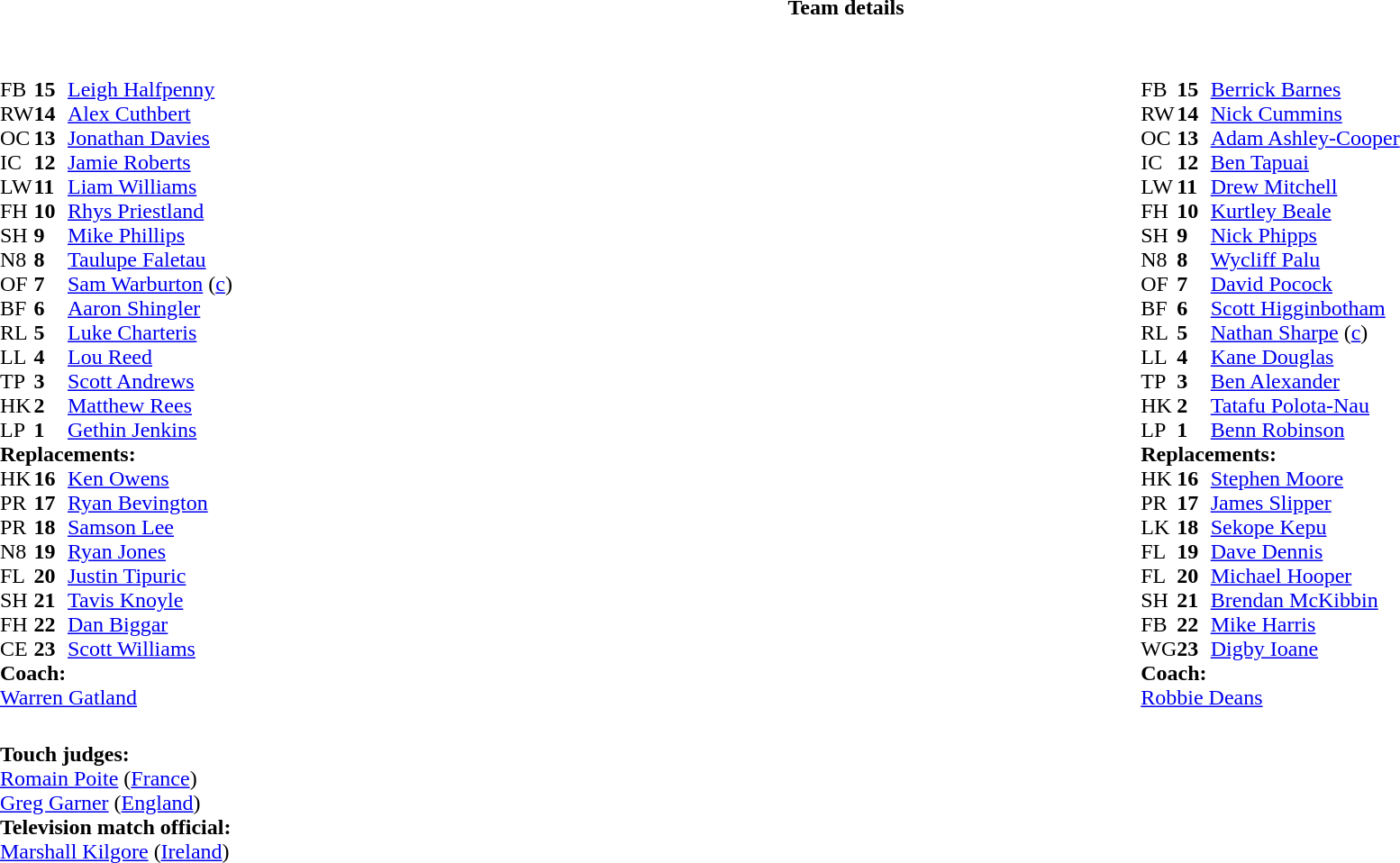<table border="0" width="100%" class="collapsible collapsed">
<tr>
<th>Team details</th>
</tr>
<tr>
<td><br><table width="100%">
<tr>
<td valign="top" width="50%"><br><table style="font-size: 100%" cellspacing="0" cellpadding="0">
<tr>
<th width="25"></th>
<th width="25"></th>
</tr>
<tr>
<td>FB</td>
<td><strong>15</strong></td>
<td><a href='#'>Leigh Halfpenny</a></td>
<td></td>
<td></td>
</tr>
<tr>
<td>RW</td>
<td><strong>14</strong></td>
<td><a href='#'>Alex Cuthbert</a></td>
</tr>
<tr>
<td>OC</td>
<td><strong>13</strong></td>
<td><a href='#'>Jonathan Davies</a></td>
</tr>
<tr>
<td>IC</td>
<td><strong>12</strong></td>
<td><a href='#'>Jamie Roberts</a></td>
</tr>
<tr>
<td>LW</td>
<td><strong>11</strong></td>
<td><a href='#'>Liam Williams</a></td>
</tr>
<tr>
<td>FH</td>
<td><strong>10</strong></td>
<td><a href='#'>Rhys Priestland</a></td>
</tr>
<tr>
<td>SH</td>
<td><strong>9</strong></td>
<td><a href='#'>Mike Phillips</a></td>
</tr>
<tr>
<td>N8</td>
<td><strong>8</strong></td>
<td><a href='#'>Taulupe Faletau</a></td>
<td></td>
<td></td>
</tr>
<tr>
<td>OF</td>
<td><strong>7</strong></td>
<td><a href='#'>Sam Warburton</a> (<a href='#'>c</a>)</td>
</tr>
<tr>
<td>BF</td>
<td><strong>6</strong></td>
<td><a href='#'>Aaron Shingler</a></td>
</tr>
<tr>
<td>RL</td>
<td><strong>5</strong></td>
<td><a href='#'>Luke Charteris</a></td>
<td></td>
<td colspan="2"></td>
<td></td>
</tr>
<tr>
<td>LL</td>
<td><strong>4</strong></td>
<td><a href='#'>Lou Reed</a></td>
</tr>
<tr>
<td>TP</td>
<td><strong>3</strong></td>
<td><a href='#'>Scott Andrews</a></td>
</tr>
<tr>
<td>HK</td>
<td><strong>2</strong></td>
<td><a href='#'>Matthew Rees</a></td>
<td></td>
<td></td>
</tr>
<tr>
<td>LP</td>
<td><strong>1</strong></td>
<td><a href='#'>Gethin Jenkins</a></td>
</tr>
<tr>
<td colspan=3><strong>Replacements:</strong></td>
</tr>
<tr>
<td>HK</td>
<td><strong>16</strong></td>
<td><a href='#'>Ken Owens</a></td>
<td></td>
<td></td>
</tr>
<tr>
<td>PR</td>
<td><strong>17</strong></td>
<td><a href='#'>Ryan Bevington</a></td>
</tr>
<tr>
<td>PR</td>
<td><strong>18</strong></td>
<td><a href='#'>Samson Lee</a></td>
</tr>
<tr>
<td>N8</td>
<td><strong>19</strong></td>
<td><a href='#'>Ryan Jones</a></td>
<td></td>
<td></td>
<td></td>
<td></td>
</tr>
<tr>
<td>FL</td>
<td><strong>20</strong></td>
<td><a href='#'>Justin Tipuric</a></td>
<td></td>
<td></td>
</tr>
<tr>
<td>SH</td>
<td><strong>21</strong></td>
<td><a href='#'>Tavis Knoyle</a></td>
</tr>
<tr>
<td>FH</td>
<td><strong>22</strong></td>
<td><a href='#'>Dan Biggar</a></td>
</tr>
<tr>
<td>CE</td>
<td><strong>23</strong></td>
<td><a href='#'>Scott Williams</a></td>
</tr>
<tr>
<td colspan=3><strong>Coach:</strong></td>
</tr>
<tr>
<td colspan="4"> <a href='#'>Warren Gatland</a></td>
</tr>
</table>
</td>
<td valign="top" width="50%"><br><table style="font-size: 100%" cellspacing="0" cellpadding="0" align="center">
<tr>
<th width="25"></th>
<th width="25"></th>
</tr>
<tr>
<td>FB</td>
<td><strong>15</strong></td>
<td><a href='#'>Berrick Barnes</a></td>
</tr>
<tr>
<td>RW</td>
<td><strong>14</strong></td>
<td><a href='#'>Nick Cummins</a></td>
<td></td>
<td></td>
</tr>
<tr>
<td>OC</td>
<td><strong>13</strong></td>
<td><a href='#'>Adam Ashley-Cooper</a></td>
</tr>
<tr>
<td>IC</td>
<td><strong>12</strong></td>
<td><a href='#'>Ben Tapuai</a></td>
<td></td>
<td></td>
</tr>
<tr>
<td>LW</td>
<td><strong>11</strong></td>
<td><a href='#'>Drew Mitchell</a></td>
</tr>
<tr>
<td>FH</td>
<td><strong>10</strong></td>
<td><a href='#'>Kurtley Beale</a></td>
</tr>
<tr>
<td>SH</td>
<td><strong>9</strong></td>
<td><a href='#'>Nick Phipps</a></td>
</tr>
<tr>
<td>N8</td>
<td><strong>8</strong></td>
<td><a href='#'>Wycliff Palu</a></td>
</tr>
<tr>
<td>OF</td>
<td><strong>7</strong></td>
<td><a href='#'>David Pocock</a></td>
</tr>
<tr>
<td>BF</td>
<td><strong>6</strong></td>
<td><a href='#'>Scott Higginbotham</a></td>
<td></td>
<td></td>
</tr>
<tr>
<td>RL</td>
<td><strong>5</strong></td>
<td><a href='#'>Nathan Sharpe</a> (<a href='#'>c</a>)</td>
</tr>
<tr>
<td>LL</td>
<td><strong>4</strong></td>
<td><a href='#'>Kane Douglas</a></td>
<td></td>
<td></td>
</tr>
<tr>
<td>TP</td>
<td><strong>3</strong></td>
<td><a href='#'>Ben Alexander</a></td>
<td></td>
<td></td>
</tr>
<tr>
<td>HK</td>
<td><strong>2</strong></td>
<td><a href='#'>Tatafu Polota-Nau</a></td>
<td></td>
<td></td>
</tr>
<tr>
<td>LP</td>
<td><strong>1</strong></td>
<td><a href='#'>Benn Robinson</a></td>
<td></td>
<td></td>
</tr>
<tr>
<td colspan=3><strong>Replacements:</strong></td>
</tr>
<tr>
<td>HK</td>
<td><strong>16</strong></td>
<td><a href='#'>Stephen Moore</a></td>
<td></td>
<td></td>
</tr>
<tr>
<td>PR</td>
<td><strong>17</strong></td>
<td><a href='#'>James Slipper</a></td>
<td></td>
<td></td>
</tr>
<tr>
<td>LK</td>
<td><strong>18</strong></td>
<td><a href='#'>Sekope Kepu</a></td>
<td></td>
<td></td>
</tr>
<tr>
<td>FL</td>
<td><strong>19</strong></td>
<td><a href='#'>Dave Dennis</a></td>
<td></td>
<td></td>
</tr>
<tr>
<td>FL</td>
<td><strong>20</strong></td>
<td><a href='#'>Michael Hooper</a></td>
<td></td>
<td></td>
</tr>
<tr>
<td>SH</td>
<td><strong>21</strong></td>
<td><a href='#'>Brendan McKibbin</a></td>
</tr>
<tr>
<td>FB</td>
<td><strong>22</strong></td>
<td><a href='#'>Mike Harris</a></td>
<td></td>
<td></td>
</tr>
<tr>
<td>WG</td>
<td><strong>23</strong></td>
<td><a href='#'>Digby Ioane</a></td>
<td></td>
<td></td>
</tr>
<tr>
<td colspan=3><strong>Coach:</strong></td>
</tr>
<tr>
<td colspan="4"> <a href='#'>Robbie Deans</a></td>
</tr>
</table>
</td>
</tr>
</table>
<table width=100% style="font-size: 100%">
<tr>
<td><br><strong>Touch judges:</strong>
<br><a href='#'>Romain Poite</a> (<a href='#'>France</a>)
<br><a href='#'>Greg Garner</a> (<a href='#'>England</a>)
<br><strong>Television match official:</strong>
<br><a href='#'>Marshall Kilgore</a> (<a href='#'>Ireland</a>)</td>
</tr>
</table>
</td>
</tr>
</table>
